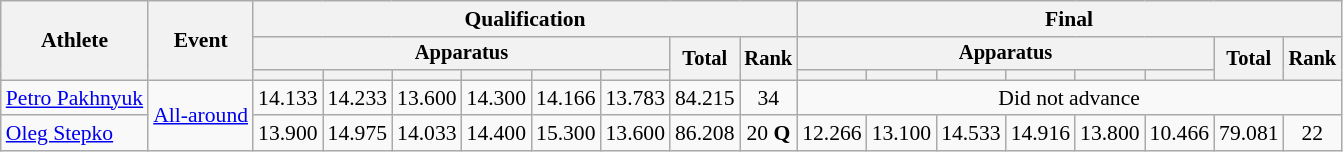<table class="wikitable" style="font-size:90%">
<tr>
<th rowspan=3>Athlete</th>
<th rowspan=3>Event</th>
<th colspan =8>Qualification</th>
<th colspan =8>Final</th>
</tr>
<tr style="font-size:95%">
<th colspan=6>Apparatus</th>
<th rowspan=2>Total</th>
<th rowspan=2>Rank</th>
<th colspan=6>Apparatus</th>
<th rowspan=2>Total</th>
<th rowspan=2>Rank</th>
</tr>
<tr style="font-size:95%">
<th></th>
<th></th>
<th></th>
<th></th>
<th></th>
<th></th>
<th></th>
<th></th>
<th></th>
<th></th>
<th></th>
<th></th>
</tr>
<tr align=center>
<td align=left><a href='#'>Petro Pakhnyuk</a></td>
<td align=left rowspan=2><a href='#'>All-around</a></td>
<td>14.133</td>
<td>14.233</td>
<td>13.600</td>
<td>14.300</td>
<td>14.166</td>
<td>13.783</td>
<td>84.215</td>
<td>34</td>
<td colspan=8>Did not advance</td>
</tr>
<tr align=center>
<td align=left><a href='#'>Oleg Stepko</a></td>
<td>13.900</td>
<td>14.975</td>
<td>14.033</td>
<td>14.400</td>
<td>15.300</td>
<td>13.600</td>
<td>86.208</td>
<td>20 <strong>Q</strong></td>
<td>12.266</td>
<td>13.100</td>
<td>14.533</td>
<td>14.916</td>
<td>13.800</td>
<td>10.466</td>
<td>79.081</td>
<td>22</td>
</tr>
</table>
